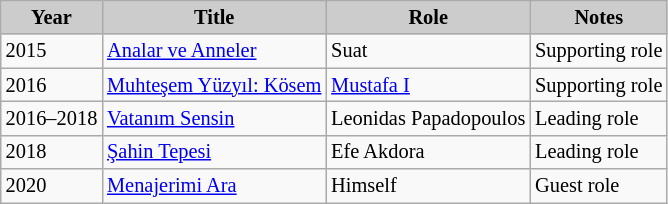<table class="wikitable" style="font-size:85%;">
<tr>
<th style="background:#ccc;">Year</th>
<th style="background:#ccc;">Title</th>
<th style="background:#ccc;">Role</th>
<th style="background:#ccc;">Notes</th>
</tr>
<tr>
<td>2015</td>
<td><a href='#'>Analar ve Anneler</a></td>
<td>Suat</td>
<td>Supporting role</td>
</tr>
<tr>
<td>2016</td>
<td><a href='#'>Muhteşem Yüzyıl: Kösem</a></td>
<td><a href='#'>Mustafa I</a></td>
<td>Supporting role</td>
</tr>
<tr>
<td>2016–2018</td>
<td><a href='#'>Vatanım Sensin</a></td>
<td>Leonidas Papadopoulos</td>
<td>Leading role</td>
</tr>
<tr>
<td>2018</td>
<td><a href='#'>Şahin Tepesi</a></td>
<td>Efe Akdora</td>
<td>Leading role</td>
</tr>
<tr>
<td>2020</td>
<td><a href='#'>Menajerimi Ara</a></td>
<td>Himself</td>
<td>Guest role</td>
</tr>
</table>
